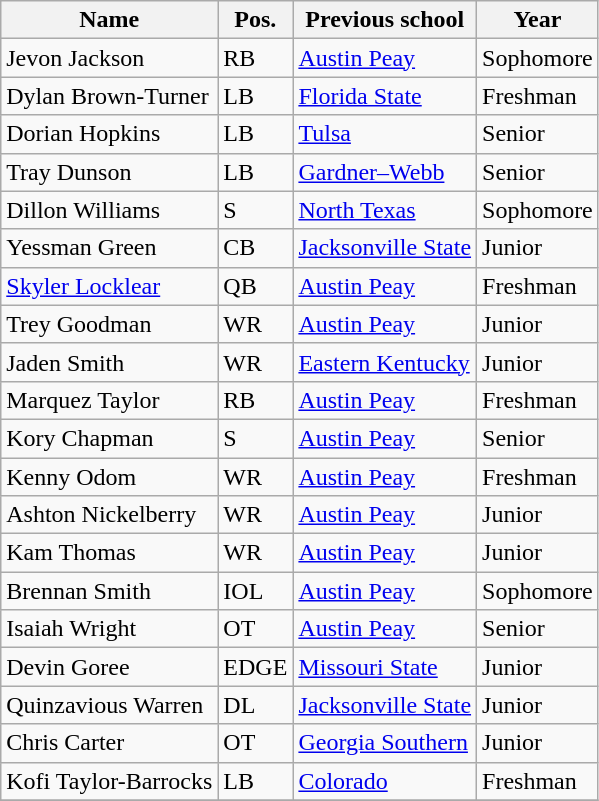<table class="wikitable sortable">
<tr>
<th>Name</th>
<th>Pos.</th>
<th class="unsortable">Previous school</th>
<th>Year</th>
</tr>
<tr>
<td>Jevon Jackson</td>
<td>RB</td>
<td><a href='#'>Austin Peay</a></td>
<td> Sophomore</td>
</tr>
<tr>
<td>Dylan Brown-Turner</td>
<td>LB</td>
<td><a href='#'>Florida State</a></td>
<td>Freshman</td>
</tr>
<tr>
<td>Dorian Hopkins</td>
<td>LB</td>
<td><a href='#'>Tulsa</a></td>
<td> Senior</td>
</tr>
<tr>
<td>Tray Dunson</td>
<td>LB</td>
<td><a href='#'>Gardner–Webb</a></td>
<td>Senior</td>
</tr>
<tr>
<td>Dillon Williams</td>
<td>S</td>
<td><a href='#'>North Texas</a></td>
<td>Sophomore</td>
</tr>
<tr>
<td>Yessman Green</td>
<td>CB</td>
<td><a href='#'>Jacksonville State</a></td>
<td>Junior</td>
</tr>
<tr>
<td><a href='#'>Skyler Locklear</a></td>
<td>QB</td>
<td><a href='#'>Austin Peay</a></td>
<td> Freshman</td>
</tr>
<tr>
<td>Trey Goodman</td>
<td>WR</td>
<td><a href='#'>Austin Peay</a></td>
<td>Junior</td>
</tr>
<tr>
<td>Jaden Smith</td>
<td>WR</td>
<td><a href='#'>Eastern Kentucky</a></td>
<td>Junior</td>
</tr>
<tr>
<td>Marquez Taylor</td>
<td>RB</td>
<td><a href='#'>Austin Peay</a></td>
<td>Freshman</td>
</tr>
<tr>
<td>Kory Chapman</td>
<td>S</td>
<td><a href='#'>Austin Peay</a></td>
<td>Senior</td>
</tr>
<tr>
<td>Kenny Odom</td>
<td>WR</td>
<td><a href='#'>Austin Peay</a></td>
<td> Freshman</td>
</tr>
<tr>
<td>Ashton Nickelberry</td>
<td>WR</td>
<td><a href='#'>Austin Peay</a></td>
<td> Junior</td>
</tr>
<tr>
<td>Kam Thomas</td>
<td>WR</td>
<td><a href='#'>Austin Peay</a></td>
<td>Junior</td>
</tr>
<tr>
<td>Brennan Smith</td>
<td>IOL</td>
<td><a href='#'>Austin Peay</a></td>
<td> Sophomore</td>
</tr>
<tr>
<td>Isaiah Wright</td>
<td>OT</td>
<td><a href='#'>Austin Peay</a></td>
<td>Senior</td>
</tr>
<tr>
<td>Devin Goree</td>
<td>EDGE</td>
<td><a href='#'>Missouri State</a></td>
<td>Junior</td>
</tr>
<tr>
<td>Quinzavious Warren</td>
<td>DL</td>
<td><a href='#'>Jacksonville State</a></td>
<td>Junior</td>
</tr>
<tr>
<td>Chris Carter</td>
<td>OT</td>
<td><a href='#'>Georgia Southern</a></td>
<td>Junior</td>
</tr>
<tr>
<td>Kofi Taylor-Barrocks</td>
<td>LB</td>
<td><a href='#'>Colorado</a></td>
<td>Freshman</td>
</tr>
<tr>
</tr>
</table>
